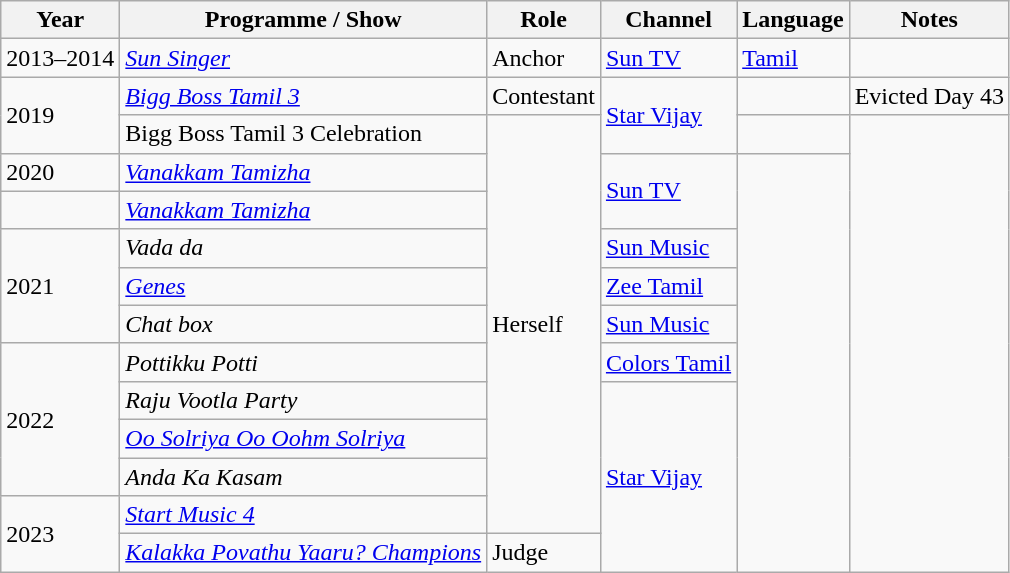<table class="wikitable">
<tr>
<th>Year</th>
<th>Programme / Show</th>
<th>Role</th>
<th>Channel</th>
<th>Language</th>
<th>Notes</th>
</tr>
<tr>
<td>2013–2014</td>
<td><em><a href='#'>Sun Singer</a></em></td>
<td>Anchor</td>
<td><a href='#'>Sun TV</a></td>
<td><a href='#'>Tamil</a></td>
</tr>
<tr>
<td rowspan="2">2019</td>
<td><em><a href='#'>Bigg Boss Tamil 3</a></em></td>
<td>Contestant</td>
<td rowspan="2"><a href='#'>Star Vijay</a></td>
<td></td>
<td>Evicted  Day 43</td>
</tr>
<tr>
<td>Bigg Boss Tamil 3 Celebration</td>
<td rowspan="11">Herself</td>
<td></td>
<td rowspan="12"></td>
</tr>
<tr>
<td>2020</td>
<td><em><a href='#'>Vanakkam Tamizha</a></em></td>
<td rowspan="2"><a href='#'>Sun TV</a></td>
<td rowspan="11"></td>
</tr>
<tr>
<td></td>
<td><em><a href='#'>Vanakkam Tamizha</a></em></td>
</tr>
<tr>
<td rowspan="3">2021</td>
<td><em>Vada da</em></td>
<td><a href='#'>Sun Music</a></td>
</tr>
<tr>
<td><em><a href='#'>Genes</a></em></td>
<td><a href='#'>Zee Tamil</a></td>
</tr>
<tr>
<td><em>Chat box</em></td>
<td><a href='#'>Sun Music</a></td>
</tr>
<tr>
<td rowspan="4">2022</td>
<td><em>Pottikku Potti</em></td>
<td><a href='#'>Colors Tamil</a></td>
</tr>
<tr>
<td><em>Raju Vootla Party</em></td>
<td rowspan="5"><a href='#'>Star Vijay</a></td>
</tr>
<tr>
<td><em><a href='#'>Oo Solriya Oo Oohm Solriya</a></em></td>
</tr>
<tr>
<td><em>Anda Ka Kasam</em></td>
</tr>
<tr>
<td rowspan="2">2023</td>
<td><em><a href='#'>Start Music 4</a></em></td>
</tr>
<tr>
<td><em><a href='#'>Kalakka Povathu Yaaru? Champions</a></em></td>
<td>Judge</td>
</tr>
</table>
